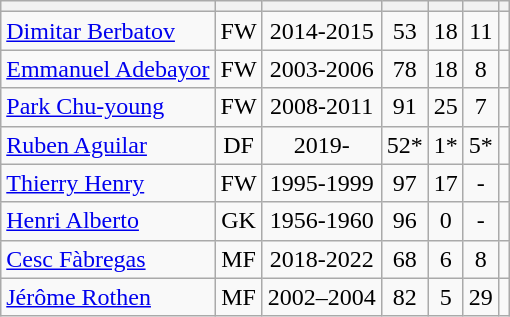<table class="wikitable plainrowheaders sortable" style="text-align:center">
<tr>
<th></th>
<th></th>
<th></th>
<th></th>
<th></th>
<th></th>
<th></th>
</tr>
<tr>
<td align="left"> <a href='#'>Dimitar Berbatov</a></td>
<td>FW</td>
<td>2014-2015</td>
<td>53</td>
<td>18</td>
<td>11</td>
<td></td>
</tr>
<tr>
<td align="left"> <a href='#'>Emmanuel Adebayor</a></td>
<td>FW</td>
<td>2003-2006</td>
<td>78</td>
<td>18</td>
<td>8</td>
<td></td>
</tr>
<tr>
<td align="left"> <a href='#'>Park Chu-young</a></td>
<td>FW</td>
<td>2008-2011</td>
<td>91</td>
<td>25</td>
<td>7</td>
<td></td>
</tr>
<tr>
<td align="left"> <a href='#'>Ruben Aguilar</a></td>
<td>DF</td>
<td>2019-</td>
<td>52*</td>
<td>1*</td>
<td>5*</td>
<td></td>
</tr>
<tr>
<td align="left"> <a href='#'>Thierry Henry</a></td>
<td>FW</td>
<td>1995-1999</td>
<td>97</td>
<td>17</td>
<td>-</td>
<td></td>
</tr>
<tr>
<td align="left"> <a href='#'>Henri Alberto</a></td>
<td>GK</td>
<td>1956-1960</td>
<td>96</td>
<td>0</td>
<td>-</td>
<td></td>
</tr>
<tr>
<td align="left"> <a href='#'>Cesc Fàbregas</a></td>
<td>MF</td>
<td>2018-2022</td>
<td>68</td>
<td>6</td>
<td>8</td>
<td></td>
</tr>
<tr>
<td align="left"> <a href='#'>Jérôme Rothen</a></td>
<td>MF</td>
<td>2002–2004</td>
<td>82</td>
<td>5</td>
<td>29</td>
<td></td>
</tr>
</table>
